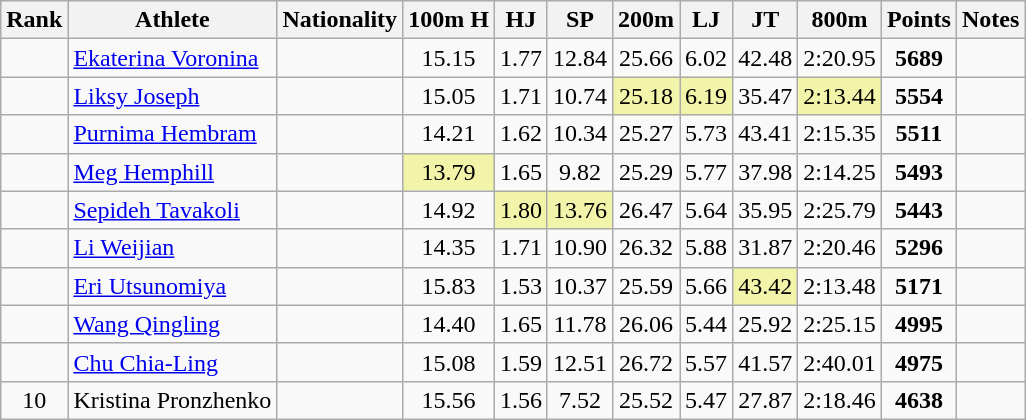<table class="wikitable sortable" style=" text-align:center">
<tr>
<th>Rank</th>
<th>Athlete</th>
<th>Nationality</th>
<th>100m H</th>
<th>HJ</th>
<th>SP</th>
<th>200m</th>
<th>LJ</th>
<th>JT</th>
<th>800m</th>
<th>Points</th>
<th>Notes</th>
</tr>
<tr>
<td></td>
<td align=left><a href='#'>Ekaterina Voronina</a></td>
<td align=left></td>
<td>15.15</td>
<td>1.77</td>
<td>12.84</td>
<td>25.66</td>
<td>6.02</td>
<td>42.48</td>
<td>2:20.95</td>
<td><strong>5689</strong></td>
<td></td>
</tr>
<tr>
<td></td>
<td align=left><a href='#'>Liksy Joseph</a></td>
<td align=left></td>
<td>15.05</td>
<td>1.71</td>
<td>10.74</td>
<td bgcolor=#F2F5A9>25.18</td>
<td bgcolor=#F2F5A9>6.19</td>
<td>35.47</td>
<td bgcolor=#F2F5A9>2:13.44</td>
<td><strong>5554</strong></td>
<td></td>
</tr>
<tr>
<td></td>
<td align=left><a href='#'>Purnima Hembram</a></td>
<td align=left></td>
<td>14.21</td>
<td>1.62</td>
<td>10.34</td>
<td>25.27</td>
<td>5.73</td>
<td>43.41</td>
<td>2:15.35</td>
<td><strong>5511</strong></td>
<td></td>
</tr>
<tr>
<td></td>
<td align=left><a href='#'>Meg Hemphill</a></td>
<td align=left></td>
<td bgcolor=#F2F5A9>13.79</td>
<td>1.65</td>
<td>9.82</td>
<td>25.29</td>
<td>5.77</td>
<td>37.98</td>
<td>2:14.25</td>
<td><strong>5493</strong></td>
<td></td>
</tr>
<tr>
<td></td>
<td align=left><a href='#'>Sepideh Tavakoli</a></td>
<td align=left></td>
<td>14.92</td>
<td bgcolor=#F2F5A9>1.80</td>
<td bgcolor=#F2F5A9>13.76</td>
<td>26.47</td>
<td>5.64</td>
<td>35.95</td>
<td>2:25.79</td>
<td><strong>5443</strong></td>
<td></td>
</tr>
<tr>
<td></td>
<td align=left><a href='#'>Li Weijian</a></td>
<td align=left></td>
<td>14.35</td>
<td>1.71</td>
<td>10.90</td>
<td>26.32</td>
<td>5.88</td>
<td>31.87</td>
<td>2:20.46</td>
<td><strong>5296</strong></td>
<td></td>
</tr>
<tr>
<td></td>
<td align=left><a href='#'>Eri Utsunomiya</a></td>
<td align=left></td>
<td>15.83</td>
<td>1.53</td>
<td>10.37</td>
<td>25.59</td>
<td>5.66</td>
<td bgcolor=#F2F5A9>43.42</td>
<td>2:13.48</td>
<td><strong>5171</strong></td>
<td></td>
</tr>
<tr>
<td></td>
<td align=left><a href='#'>Wang Qingling</a></td>
<td align=left></td>
<td>14.40</td>
<td>1.65</td>
<td>11.78</td>
<td>26.06</td>
<td>5.44</td>
<td>25.92</td>
<td>2:25.15</td>
<td><strong>4995</strong></td>
<td></td>
</tr>
<tr>
<td></td>
<td align=left><a href='#'>Chu Chia-Ling</a></td>
<td align=left></td>
<td>15.08</td>
<td>1.59</td>
<td>12.51</td>
<td>26.72</td>
<td>5.57</td>
<td>41.57</td>
<td>2:40.01</td>
<td><strong>4975</strong></td>
<td></td>
</tr>
<tr>
<td>10</td>
<td align=left>Kristina Pronzhenko</td>
<td align=left></td>
<td>15.56</td>
<td>1.56</td>
<td>7.52</td>
<td>25.52</td>
<td>5.47</td>
<td>27.87</td>
<td>2:18.46</td>
<td><strong>4638</strong></td>
<td></td>
</tr>
</table>
